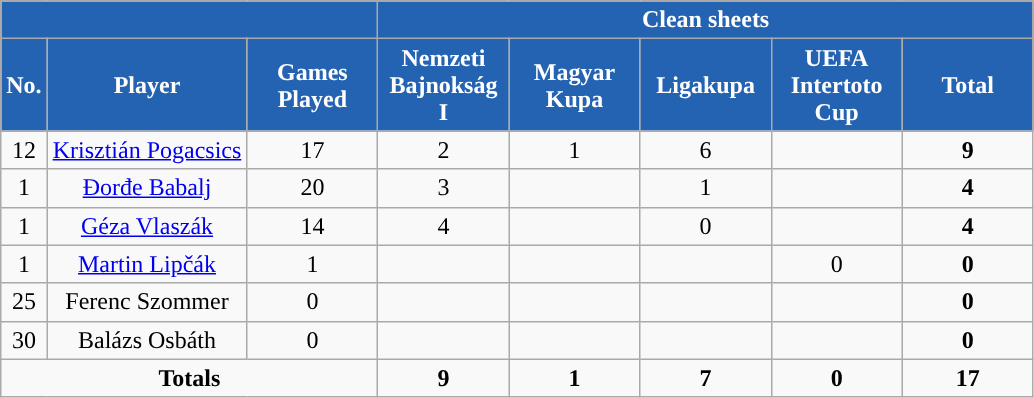<table class="wikitable sortable alternance" style="text-align:center">
<tr>
<th colspan="3" style="background:#2462B2"></th>
<th colspan="5" style="background:#2462B2; color:#FFFFFF">Clean sheets</th>
</tr>
<tr>
<th style="background-color:#2462B2; color:#FFFFFF">No.</th>
<th style="background-color:#2462B2; color:#FFFFFF">Player</th>
<th width=80 style="background-color:#2462B2; color:#FFFFFF">Games Played</th>
<th width=80 style="background-color:#2462B2; color:#FFFFFF">Nemzeti Bajnokság I</th>
<th width=80 style="background-color:#2462B2; color:#FFFFFF">Magyar Kupa</th>
<th width=80 style="background-color:#2462B2; color:#FFFFFF">Ligakupa</th>
<th width=80 style="background-color:#2462B2; color:#FFFFFF">UEFA Intertoto Cup</th>
<th width=80 style="background-color:#2462B2; color:#FFFFFF">Total</th>
</tr>
<tr>
<td>12</td>
<td> <a href='#'>Krisztián Pogacsics</a></td>
<td>17</td>
<td>2</td>
<td>1</td>
<td>6</td>
<td></td>
<td><strong>9</strong></td>
</tr>
<tr>
<td>1</td>
<td> <a href='#'>Đorđe Babalj</a></td>
<td>20</td>
<td>3</td>
<td></td>
<td>1</td>
<td></td>
<td><strong>4</strong></td>
</tr>
<tr>
<td>1</td>
<td> <a href='#'>Géza Vlaszák</a></td>
<td>14</td>
<td>4</td>
<td></td>
<td>0</td>
<td></td>
<td><strong>4</strong></td>
</tr>
<tr>
<td>1</td>
<td> <a href='#'>Martin Lipčák</a></td>
<td>1</td>
<td></td>
<td></td>
<td></td>
<td>0</td>
<td><strong>0</strong></td>
</tr>
<tr>
<td>25</td>
<td> Ferenc Szommer</td>
<td>0</td>
<td></td>
<td></td>
<td></td>
<td></td>
<td><strong>0</strong></td>
</tr>
<tr>
<td>30</td>
<td> Balázs Osbáth</td>
<td>0</td>
<td></td>
<td></td>
<td></td>
<td></td>
<td><strong>0</strong></td>
</tr>
<tr class="sortbottom">
<td colspan="3"><strong>Totals</strong></td>
<td><strong>9</strong></td>
<td><strong>1</strong></td>
<td><strong>7</strong></td>
<td><strong>0</strong></td>
<td><strong>17</strong></td>
</tr>
</table>
